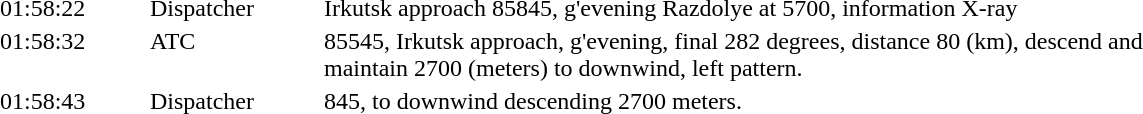<table align="center" style="border:none;" cellpadding="1">
<tr>
<th style="width:6.0em;"></th>
<th style="width:7.0em;"></th>
<th style="width:37.0em;"></th>
</tr>
<tr style="vertical-align:top;">
<td>01:58:22</td>
<td>Dispatcher</td>
<td>Irkutsk approach 85845, g'evening Razdolye at 5700, information X-ray</td>
</tr>
<tr style="vertical-align:top;">
<td>01:58:32</td>
<td>ATC</td>
<td>85545, Irkutsk approach, g'evening, final 282 degrees, distance 80 (km), descend and maintain 2700 (meters) to downwind, left pattern.</td>
</tr>
<tr style="vertical-align:top;">
<td>01:58:43</td>
<td>Dispatcher</td>
<td>845, to downwind descending 2700 meters.</td>
</tr>
</table>
